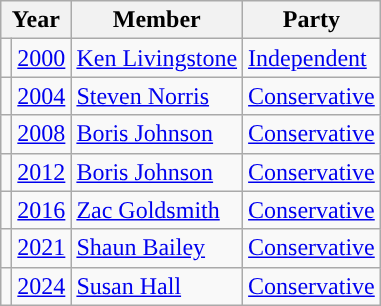<table class="wikitable">
<tr>
<th colspan="2">Year</th>
<th>Member</th>
<th>Party</th>
</tr>
<tr>
<td style="background-color: "></td>
<td><a href='#'>2000</a></td>
<td><a href='#'>Ken Livingstone</a></td>
<td><a href='#'>Independent</a></td>
</tr>
<tr>
<td style="background-color: "></td>
<td><a href='#'>2004</a></td>
<td><a href='#'>Steven Norris</a></td>
<td><a href='#'>Conservative</a></td>
</tr>
<tr>
<td style="background-color: "></td>
<td><a href='#'>2008</a></td>
<td><a href='#'>Boris Johnson</a></td>
<td><a href='#'>Conservative</a></td>
</tr>
<tr>
<td style="background-color: "></td>
<td><a href='#'>2012</a></td>
<td><a href='#'>Boris Johnson</a></td>
<td><a href='#'>Conservative</a></td>
</tr>
<tr>
<td style="background-color: "></td>
<td><a href='#'>2016</a></td>
<td><a href='#'>Zac Goldsmith</a></td>
<td><a href='#'>Conservative</a></td>
</tr>
<tr>
<td style="background-color: "></td>
<td><a href='#'>2021</a></td>
<td><a href='#'>Shaun Bailey</a></td>
<td><a href='#'>Conservative</a></td>
</tr>
<tr>
<td style="background-color: "></td>
<td><a href='#'>2024</a></td>
<td><a href='#'>Susan Hall</a></td>
<td><a href='#'>Conservative</a></td>
</tr>
</table>
